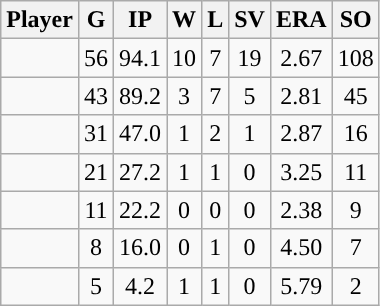<table class="wikitable sortable">
<tr>
<th>Player</th>
<th>G</th>
<th>IP</th>
<th>W</th>
<th>L</th>
<th>SV</th>
<th>ERA</th>
<th>SO</th>
</tr>
<tr align="center">
<td></td>
<td>56</td>
<td>94.1</td>
<td>10</td>
<td>7</td>
<td>19</td>
<td>2.67</td>
<td>108</td>
</tr>
<tr align="center">
<td></td>
<td>43</td>
<td>89.2</td>
<td>3</td>
<td>7</td>
<td>5</td>
<td>2.81</td>
<td>45</td>
</tr>
<tr align="center">
<td></td>
<td>31</td>
<td>47.0</td>
<td>1</td>
<td>2</td>
<td>1</td>
<td>2.87</td>
<td>16</td>
</tr>
<tr align="center">
<td></td>
<td>21</td>
<td>27.2</td>
<td>1</td>
<td>1</td>
<td>0</td>
<td>3.25</td>
<td>11</td>
</tr>
<tr align="center">
<td></td>
<td>11</td>
<td>22.2</td>
<td>0</td>
<td>0</td>
<td>0</td>
<td>2.38</td>
<td>9</td>
</tr>
<tr align="center">
<td></td>
<td>8</td>
<td>16.0</td>
<td>0</td>
<td>1</td>
<td>0</td>
<td>4.50</td>
<td>7</td>
</tr>
<tr align="center">
<td></td>
<td>5</td>
<td>4.2</td>
<td>1</td>
<td>1</td>
<td>0</td>
<td>5.79</td>
<td>2</td>
</tr>
</table>
